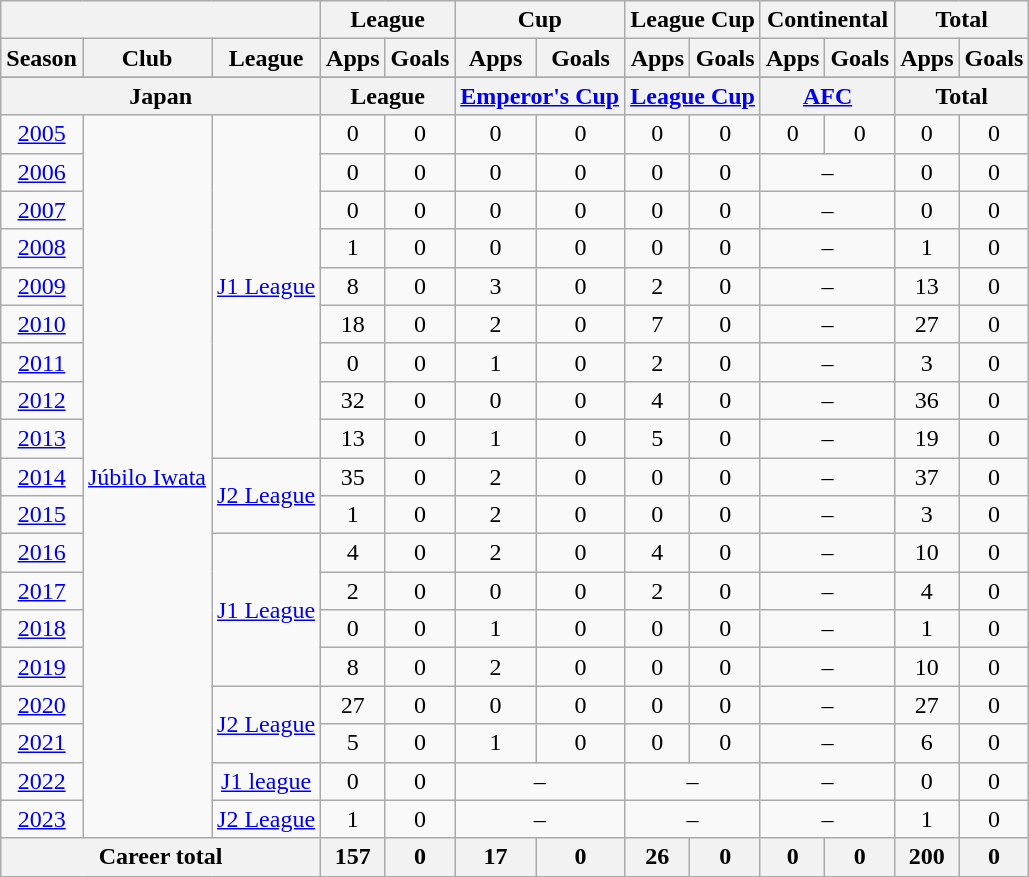<table class="wikitable" style="text-align:center">
<tr>
<th colspan=3></th>
<th colspan=2>League</th>
<th colspan=2>Cup</th>
<th colspan=2>League Cup</th>
<th colspan=2>Continental</th>
<th colspan=2>Total</th>
</tr>
<tr>
<th>Season</th>
<th>Club</th>
<th>League</th>
<th>Apps</th>
<th>Goals</th>
<th>Apps</th>
<th>Goals</th>
<th>Apps</th>
<th>Goals</th>
<th>Apps</th>
<th>Goals</th>
<th>Apps</th>
<th>Goals</th>
</tr>
<tr>
</tr>
<tr>
<th colspan=3>Japan</th>
<th colspan=2>League</th>
<th colspan=2><a href='#'>Emperor's Cup</a></th>
<th colspan=2><a href='#'>League Cup</a></th>
<th colspan=2><a href='#'>AFC</a></th>
<th colspan=2>Total</th>
</tr>
<tr>
<td><a href='#'>2005</a></td>
<td rowspan="19"><a href='#'>Júbilo Iwata</a></td>
<td rowspan="9"><a href='#'>J1 League</a></td>
<td>0</td>
<td>0</td>
<td>0</td>
<td>0</td>
<td>0</td>
<td>0</td>
<td>0</td>
<td>0</td>
<td>0</td>
<td>0</td>
</tr>
<tr>
<td><a href='#'>2006</a></td>
<td>0</td>
<td>0</td>
<td>0</td>
<td>0</td>
<td>0</td>
<td>0</td>
<td colspan="2">–</td>
<td>0</td>
<td>0</td>
</tr>
<tr>
<td><a href='#'>2007</a></td>
<td>0</td>
<td>0</td>
<td>0</td>
<td>0</td>
<td>0</td>
<td>0</td>
<td colspan="2">–</td>
<td>0</td>
<td>0</td>
</tr>
<tr>
<td><a href='#'>2008</a></td>
<td>1</td>
<td>0</td>
<td>0</td>
<td>0</td>
<td>0</td>
<td>0</td>
<td colspan="2">–</td>
<td>1</td>
<td>0</td>
</tr>
<tr>
<td><a href='#'>2009</a></td>
<td>8</td>
<td>0</td>
<td>3</td>
<td>0</td>
<td>2</td>
<td>0</td>
<td colspan="2">–</td>
<td>13</td>
<td>0</td>
</tr>
<tr>
<td><a href='#'>2010</a></td>
<td>18</td>
<td>0</td>
<td>2</td>
<td>0</td>
<td>7</td>
<td>0</td>
<td colspan="2">–</td>
<td>27</td>
<td>0</td>
</tr>
<tr>
<td><a href='#'>2011</a></td>
<td>0</td>
<td>0</td>
<td>1</td>
<td>0</td>
<td>2</td>
<td>0</td>
<td colspan="2">–</td>
<td>3</td>
<td>0</td>
</tr>
<tr>
<td><a href='#'>2012</a></td>
<td>32</td>
<td>0</td>
<td>0</td>
<td>0</td>
<td>4</td>
<td>0</td>
<td colspan="2">–</td>
<td>36</td>
<td>0</td>
</tr>
<tr>
<td><a href='#'>2013</a></td>
<td>13</td>
<td>0</td>
<td>1</td>
<td>0</td>
<td>5</td>
<td>0</td>
<td colspan="2">–</td>
<td>19</td>
<td>0</td>
</tr>
<tr>
<td><a href='#'>2014</a></td>
<td rowspan="2"><a href='#'>J2 League</a></td>
<td>35</td>
<td>0</td>
<td>2</td>
<td>0</td>
<td>0</td>
<td>0</td>
<td colspan="2">–</td>
<td>37</td>
<td>0</td>
</tr>
<tr>
<td><a href='#'>2015</a></td>
<td>1</td>
<td>0</td>
<td>2</td>
<td>0</td>
<td>0</td>
<td>0</td>
<td colspan="2">–</td>
<td>3</td>
<td>0</td>
</tr>
<tr>
<td><a href='#'>2016</a></td>
<td rowspan="4"><a href='#'>J1 League</a></td>
<td>4</td>
<td>0</td>
<td>2</td>
<td>0</td>
<td>4</td>
<td>0</td>
<td colspan="2">–</td>
<td>10</td>
<td>0</td>
</tr>
<tr>
<td><a href='#'>2017</a></td>
<td>2</td>
<td>0</td>
<td>0</td>
<td>0</td>
<td>2</td>
<td>0</td>
<td colspan="2">–</td>
<td>4</td>
<td>0</td>
</tr>
<tr>
<td><a href='#'>2018</a></td>
<td>0</td>
<td>0</td>
<td>1</td>
<td>0</td>
<td>0</td>
<td>0</td>
<td colspan="2">–</td>
<td>1</td>
<td>0</td>
</tr>
<tr>
<td><a href='#'>2019</a></td>
<td>8</td>
<td>0</td>
<td>2</td>
<td>0</td>
<td>0</td>
<td>0</td>
<td colspan="2">–</td>
<td>10</td>
<td>0</td>
</tr>
<tr>
<td><a href='#'>2020</a></td>
<td rowspan="2"><a href='#'>J2 League</a></td>
<td>27</td>
<td>0</td>
<td>0</td>
<td>0</td>
<td>0</td>
<td>0</td>
<td colspan="2">–</td>
<td>27</td>
<td>0</td>
</tr>
<tr>
<td><a href='#'>2021</a></td>
<td>5</td>
<td>0</td>
<td>1</td>
<td>0</td>
<td>0</td>
<td>0</td>
<td colspan="2">–</td>
<td>6</td>
<td>0</td>
</tr>
<tr>
<td><a href='#'>2022</a></td>
<td><a href='#'>J1 league</a></td>
<td>0</td>
<td>0</td>
<td colspan="2">–</td>
<td colspan="2">–</td>
<td colspan="2">–</td>
<td>0</td>
<td>0</td>
</tr>
<tr>
<td><a href='#'>2023</a></td>
<td><a href='#'>J2 League</a></td>
<td>1</td>
<td>0</td>
<td colspan="2">–</td>
<td colspan="2">–</td>
<td colspan="2">–</td>
<td>1</td>
<td>0</td>
</tr>
<tr>
<th colspan="3">Career total</th>
<th>157</th>
<th>0</th>
<th>17</th>
<th>0</th>
<th>26</th>
<th>0</th>
<th>0</th>
<th>0</th>
<th>200</th>
<th>0</th>
</tr>
</table>
